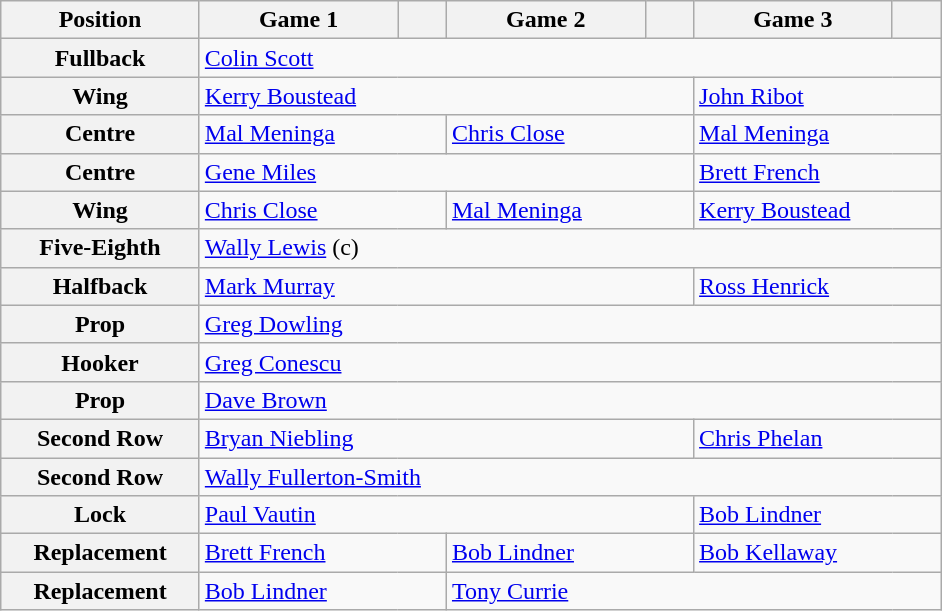<table class="wikitable">
<tr>
<th style="width:125px;">Position</th>
<th style="width:125px;">Game 1</th>
<th style="width:25px;"></th>
<th style="width:125px;">Game 2</th>
<th style="width:25px;"></th>
<th style="width:125px;">Game 3</th>
<th style="width:25px;"></th>
</tr>
<tr>
<th>Fullback</th>
<td colspan="6"> <a href='#'>Colin Scott</a></td>
</tr>
<tr>
<th>Wing</th>
<td colspan="4"> <a href='#'>Kerry Boustead</a></td>
<td colspan="2"> <a href='#'>John Ribot</a></td>
</tr>
<tr>
<th>Centre</th>
<td colspan="2"> <a href='#'>Mal Meninga</a></td>
<td colspan="2"> <a href='#'>Chris Close</a></td>
<td colspan="2"> <a href='#'>Mal Meninga</a></td>
</tr>
<tr>
<th>Centre</th>
<td colspan="4"> <a href='#'>Gene Miles</a></td>
<td colspan="2"> <a href='#'>Brett French</a></td>
</tr>
<tr>
<th>Wing</th>
<td colspan="2"> <a href='#'>Chris Close</a></td>
<td colspan="2"> <a href='#'>Mal Meninga</a></td>
<td colspan="2"> <a href='#'>Kerry Boustead</a></td>
</tr>
<tr>
<th>Five-Eighth</th>
<td colspan="6"> <a href='#'>Wally Lewis</a> (c)</td>
</tr>
<tr>
<th>Halfback</th>
<td colspan="4"> <a href='#'>Mark Murray</a></td>
<td colspan="2"> <a href='#'>Ross Henrick</a></td>
</tr>
<tr>
<th>Prop</th>
<td colspan="6"> <a href='#'>Greg Dowling</a></td>
</tr>
<tr>
<th>Hooker</th>
<td colspan="6"> <a href='#'>Greg Conescu</a></td>
</tr>
<tr>
<th>Prop</th>
<td colspan="6"> <a href='#'>Dave Brown</a></td>
</tr>
<tr>
<th>Second Row</th>
<td colspan="4"> <a href='#'>Bryan Niebling</a></td>
<td colspan="2"> <a href='#'>Chris Phelan</a></td>
</tr>
<tr>
<th>Second Row</th>
<td colspan="6"> <a href='#'>Wally Fullerton-Smith</a></td>
</tr>
<tr>
<th>Lock</th>
<td colspan="4"> <a href='#'>Paul Vautin</a></td>
<td colspan="2"> <a href='#'>Bob Lindner</a></td>
</tr>
<tr>
<th>Replacement</th>
<td colspan="2"> <a href='#'>Brett French</a></td>
<td colspan="2"> <a href='#'>Bob Lindner</a></td>
<td colspan="2"><a href='#'>Bob Kellaway</a></td>
</tr>
<tr>
<th>Replacement</th>
<td colspan="2"> <a href='#'>Bob Lindner</a></td>
<td colspan="4"> <a href='#'>Tony Currie</a></td>
</tr>
</table>
